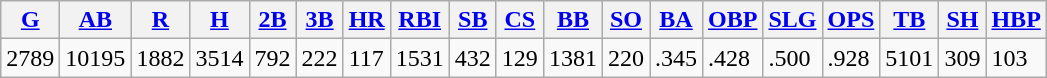<table class="wikitable">
<tr>
<th><a href='#'>G</a></th>
<th><a href='#'>AB</a></th>
<th><a href='#'>R</a></th>
<th><a href='#'>H</a></th>
<th><a href='#'>2B</a></th>
<th><a href='#'>3B</a></th>
<th><a href='#'>HR</a></th>
<th><a href='#'>RBI</a></th>
<th><a href='#'>SB</a></th>
<th><a href='#'>CS</a></th>
<th><a href='#'>BB</a></th>
<th><a href='#'>SO</a></th>
<th><a href='#'>BA</a></th>
<th><a href='#'>OBP</a></th>
<th><a href='#'>SLG</a></th>
<th><a href='#'>OPS</a></th>
<th><a href='#'>TB</a></th>
<th><a href='#'>SH</a></th>
<th><a href='#'>HBP</a></th>
</tr>
<tr>
<td>2789</td>
<td>10195</td>
<td>1882</td>
<td>3514</td>
<td>792</td>
<td>222</td>
<td>117</td>
<td>1531</td>
<td>432</td>
<td>129</td>
<td>1381</td>
<td>220</td>
<td>.345</td>
<td>.428</td>
<td>.500</td>
<td>.928</td>
<td>5101</td>
<td>309</td>
<td>103</td>
</tr>
</table>
